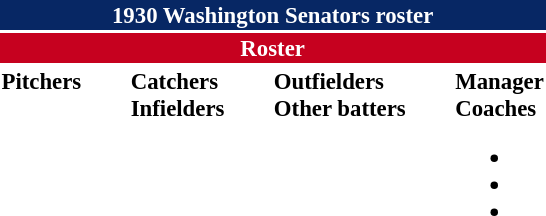<table class="toccolours" style="font-size: 95%;">
<tr>
<th colspan="10" style="background-color: #072764; color: white; text-align: center;">1930 Washington Senators roster</th>
</tr>
<tr>
<td colspan="10" style="background-color: #c6011f; color: white; text-align: center;"><strong>Roster</strong></td>
</tr>
<tr>
<td valign="top"><strong>Pitchers</strong><br>










</td>
<td width="25px"></td>
<td valign="top"><strong>Catchers</strong><br>



<strong>Infielders</strong>










</td>
<td width="25px"></td>
<td valign="top"><strong>Outfielders</strong><br>







<strong>Other batters</strong>
</td>
<td width="25px"></td>
<td valign="top"><strong>Manager</strong><br>
<strong>Coaches</strong><ul><li></li><li></li><li></li></ul></td>
</tr>
<tr>
</tr>
</table>
